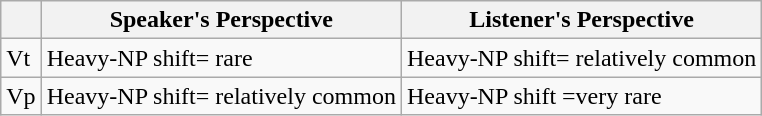<table class="wikitable">
<tr>
<th></th>
<th>Speaker's Perspective</th>
<th>Listener's Perspective</th>
</tr>
<tr>
<td>Vt</td>
<td>Heavy-NP shift= rare</td>
<td>Heavy-NP shift= relatively common</td>
</tr>
<tr>
<td>Vp</td>
<td>Heavy-NP shift= relatively common</td>
<td>Heavy-NP shift =very rare</td>
</tr>
</table>
